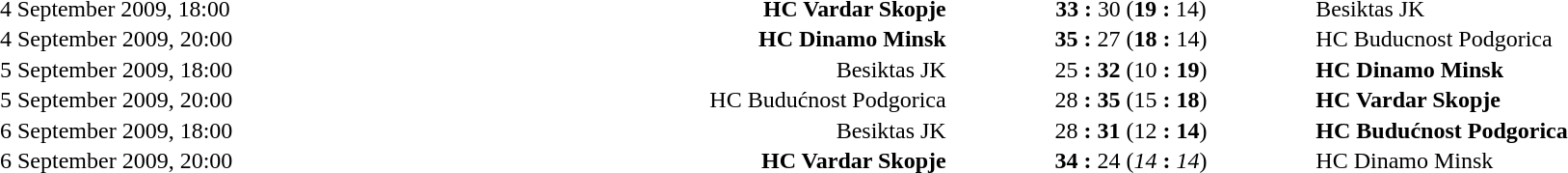<table width=100% cellspacing=1>
<tr>
<th></th>
<th></th>
<th width=20%></th>
<th></th>
</tr>
<tr style=font-size:99%>
<td>4 September 2009, 18:00</td>
<td align=right><strong>HC Vardar Skopje</strong> </td>
<td align=center><strong>33</strong> <strong>:</strong> 30 (<strong>19</strong> <strong>:</strong> 14)</td>
<td> Besiktas JK</td>
</tr>
<tr style=font-size:100%>
<td>4 September 2009, 20:00</td>
<td align=right><strong>HC Dinamo Minsk</strong> </td>
<td align=center><strong>35</strong> <strong>:</strong> 27 (<strong>18</strong> <strong>:</strong> 14)</td>
<td> HC Buducnost Podgorica</td>
</tr>
<tr style=font-size:100%>
<td>5 September 2009, 18:00</td>
<td align=right>Besiktas JK </td>
<td align=center>25 <strong>:</strong> <strong>32</strong> (10 <strong>:</strong> <strong>19</strong>)</td>
<td> <strong>HC Dinamo Minsk</strong></td>
</tr>
<tr style=font-size:100%>
<td>5 September 2009, 20:00</td>
<td align=right>HC Budućnost Podgorica </td>
<td align=center>28 <strong>:</strong> <strong>35</strong> (15 <strong>:</strong> <strong>18</strong>)</td>
<td> <strong>HC Vardar Skopje</strong></td>
</tr>
<tr style=font-size:100%>
<td>6 September 2009, 18:00</td>
<td align=right>Besiktas JK </td>
<td align=center>28 <strong>:</strong> <strong>31</strong> (12 <strong>:</strong> <strong>14</strong>)</td>
<td> <strong>HC Budućnost Podgorica</strong></td>
</tr>
<tr style=font-size:100%>
<td>6 September 2009, 20:00</td>
<td align=right><strong>HC Vardar Skopje</strong> </td>
<td align=center><strong>34</strong> <strong>:</strong> 24 (<em>14</em> <strong>:</strong> <em>14</em>)</td>
<td> HC Dinamo Minsk</td>
</tr>
</table>
